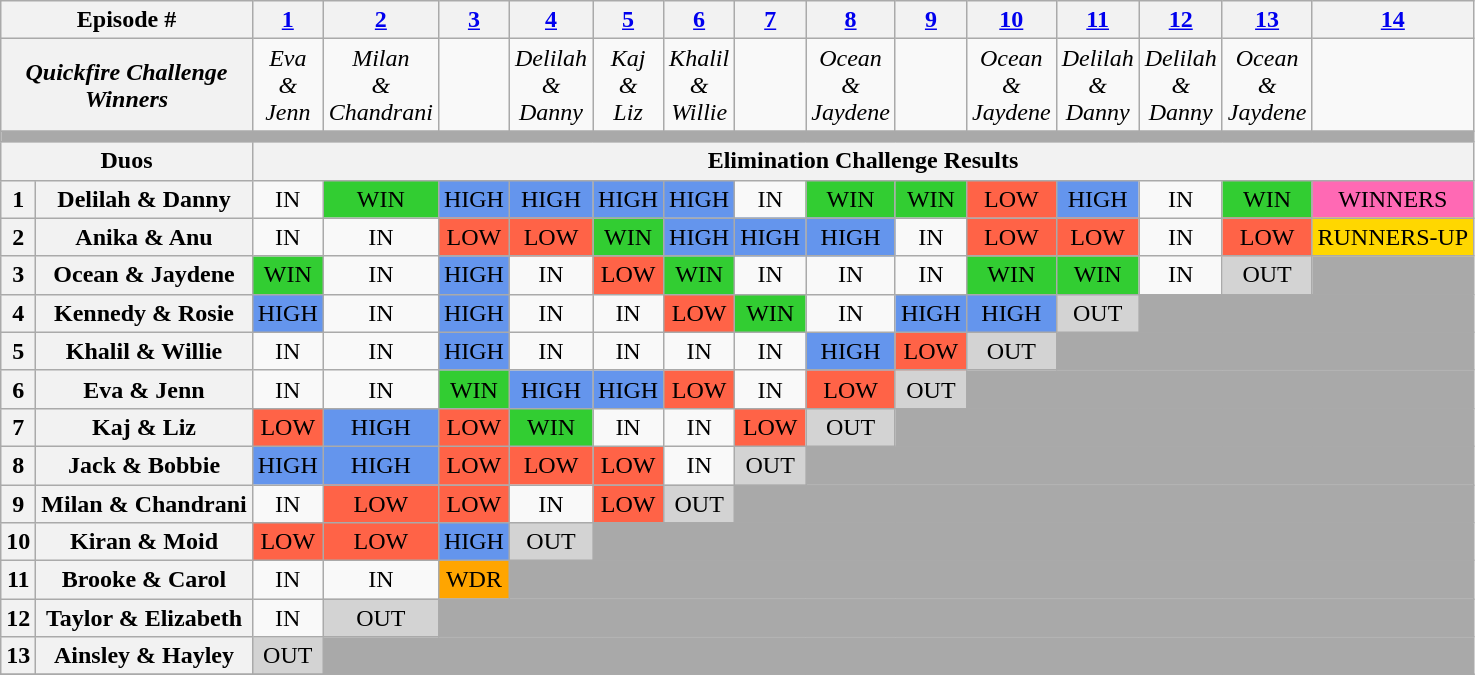<table class="wikitable" style="text-align:center; font-size:100%">
<tr>
<th colspan=2>Episode #</th>
<th><a href='#'>1</a></th>
<th><a href='#'>2</a></th>
<th><a href='#'>3</a></th>
<th><a href='#'>4</a></th>
<th><a href='#'>5</a></th>
<th><a href='#'>6</a></th>
<th><a href='#'>7</a></th>
<th><a href='#'>8</a></th>
<th><a href='#'>9</a></th>
<th><a href='#'>10</a></th>
<th><a href='#'>11</a></th>
<th><a href='#'>12</a></th>
<th><a href='#'>13</a></th>
<th><a href='#'>14</a></th>
</tr>
<tr>
<th colspan=2><em>Quickfire Challenge<br>Winners</em></th>
<td><em>Eva<br>&<br>Jenn</em></td>
<td><em>Milan<br>&<br>Chandrani</em></td>
<td></td>
<td><em>Delilah<br>&<br>Danny</em></td>
<td><em>Kaj<br>&<br>Liz</em></td>
<td><em>Khalil<br>&<br>Willie</em></td>
<td></td>
<td><em>Ocean<br>&<br>Jaydene</em></td>
<td></td>
<td><em>Ocean<br>&<br>Jaydene</em></td>
<td><em>Delilah<br>&<br>Danny</em></td>
<td><em>Delilah<br>&<br>Danny</em></td>
<td><em>Ocean<br>&<br>Jaydene</em></td>
<td></td>
</tr>
<tr>
<td colspan="20" style="background:darkgrey;"></td>
</tr>
<tr>
<th colspan=2>Duos</th>
<th colspan="15">Elimination Challenge Results</th>
</tr>
<tr>
<th>1</th>
<th>Delilah & Danny</th>
<td>IN</td>
<td style="background:limegreen;">WIN</td>
<td style="background:cornflowerblue;">HIGH</td>
<td style="background:cornflowerblue;">HIGH</td>
<td style="background:cornflowerblue;">HIGH</td>
<td style="background:cornflowerblue;">HIGH</td>
<td>IN</td>
<td style="background:limegreen;">WIN</td>
<td style="background:limegreen;">WIN</td>
<td style="background:tomato;">LOW</td>
<td style="background:cornflowerblue;">HIGH</td>
<td>IN</td>
<td style="background:limegreen;">WIN</td>
<td style="background:hotpink;">WINNERS</td>
</tr>
<tr>
<th>2</th>
<th>Anika & Anu</th>
<td>IN</td>
<td>IN</td>
<td style="background:tomato;">LOW</td>
<td style="background:tomato;">LOW</td>
<td style="background:limegreen;">WIN</td>
<td style="background:cornflowerblue;">HIGH</td>
<td style="background:cornflowerblue;">HIGH</td>
<td style="background:cornflowerblue;">HIGH</td>
<td>IN</td>
<td style="background:tomato;">LOW</td>
<td style="background:tomato;">LOW</td>
<td>IN</td>
<td style="background:tomato;">LOW</td>
<td style="background:gold;">RUNNERS-UP</td>
</tr>
<tr>
<th>3</th>
<th>Ocean & Jaydene</th>
<td style="background:limegreen;">WIN</td>
<td>IN</td>
<td style="background:cornflowerblue;">HIGH</td>
<td>IN</td>
<td style="background:tomato;">LOW</td>
<td style="background:limegreen;">WIN</td>
<td>IN</td>
<td>IN</td>
<td>IN</td>
<td style="background:limegreen;">WIN</td>
<td style="background:limegreen;">WIN</td>
<td>IN</td>
<td style="background:lightgrey;">OUT</td>
<td style="background:darkgrey;" colspan="2"></td>
</tr>
<tr>
<th>4</th>
<th>Kennedy & Rosie</th>
<td style="background:cornflowerblue;">HIGH</td>
<td>IN</td>
<td style="background:cornflowerblue;">HIGH</td>
<td>IN</td>
<td>IN</td>
<td style="background:tomato;">LOW</td>
<td style="background:limegreen;">WIN</td>
<td>IN</td>
<td style="background:cornflowerblue;">HIGH</td>
<td style="background:cornflowerblue;">HIGH</td>
<td style="background:lightgrey;">OUT</td>
<td style="background:darkgrey;" colspan="3"></td>
</tr>
<tr>
<th>5</th>
<th>Khalil & Willie</th>
<td>IN</td>
<td>IN</td>
<td style="background:cornflowerblue;">HIGH</td>
<td>IN</td>
<td>IN</td>
<td>IN</td>
<td>IN</td>
<td style="background:cornflowerblue;">HIGH</td>
<td style="background:tomato;">LOW</td>
<td style="background:lightgrey;">OUT</td>
<td style="background:darkgrey;" colspan="4"></td>
</tr>
<tr>
<th>6</th>
<th>Eva & Jenn</th>
<td>IN</td>
<td>IN</td>
<td style="background:limegreen;">WIN</td>
<td style="background:cornflowerblue;">HIGH</td>
<td style="background:cornflowerblue;">HIGH</td>
<td style="background:tomato;">LOW</td>
<td>IN</td>
<td style="background:tomato;">LOW</td>
<td style="background:lightgrey;">OUT</td>
<td style="background:darkgrey;" colspan="5"></td>
</tr>
<tr>
<th>7</th>
<th>Kaj & Liz</th>
<td style="background:tomato;">LOW</td>
<td style="background:cornflowerblue;">HIGH</td>
<td style="background:tomato;">LOW</td>
<td style="background:limegreen;">WIN</td>
<td>IN</td>
<td>IN</td>
<td style="background:tomato;">LOW</td>
<td style="background:lightgrey;">OUT</td>
<td style="background:darkgrey;" colspan="6"></td>
</tr>
<tr>
<th>8</th>
<th>Jack & Bobbie</th>
<td style="background:cornflowerblue;">HIGH</td>
<td style="background:cornflowerblue;">HIGH</td>
<td style="background:tomato;">LOW</td>
<td style="background:tomato;">LOW</td>
<td style="background:tomato;">LOW</td>
<td>IN</td>
<td style="background:lightgrey;">OUT</td>
<td style="background:darkgrey;" colspan="7"></td>
</tr>
<tr>
<th>9</th>
<th>Milan & Chandrani</th>
<td>IN</td>
<td style="background:tomato;">LOW</td>
<td style="background:tomato;">LOW</td>
<td>IN</td>
<td style="background:tomato;">LOW</td>
<td style="background:lightgrey;">OUT</td>
<td style="background:darkgrey;" colspan="8"></td>
</tr>
<tr>
<th>10</th>
<th>Kiran & Moid</th>
<td style="background:tomato;">LOW</td>
<td style="background:tomato;">LOW</td>
<td style="background:cornflowerblue;">HIGH</td>
<td style="background:lightgrey;">OUT</td>
<td style="background:darkgrey;" colspan="10"></td>
</tr>
<tr>
<th>11</th>
<th>Brooke & Carol</th>
<td>IN</td>
<td>IN</td>
<td style="background:orange;">WDR</td>
<td style="background:darkgrey;" colspan="11"></td>
</tr>
<tr>
<th>12</th>
<th>Taylor & Elizabeth</th>
<td>IN</td>
<td style="background:lightgrey;">OUT</td>
<td style="background:darkgrey;" colspan="12"></td>
</tr>
<tr>
<th>13</th>
<th>Ainsley & Hayley</th>
<td style="background:lightgrey;">OUT</td>
<td style="background:darkgrey;" colspan="13"></td>
</tr>
<tr>
</tr>
</table>
